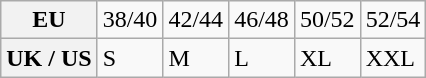<table class="wikitable">
<tr>
<th>EU</th>
<td>38/40</td>
<td>42/44</td>
<td>46/48</td>
<td>50/52</td>
<td>52/54</td>
</tr>
<tr>
<th>UK / US</th>
<td>S</td>
<td>M</td>
<td>L</td>
<td>XL</td>
<td>XXL</td>
</tr>
</table>
